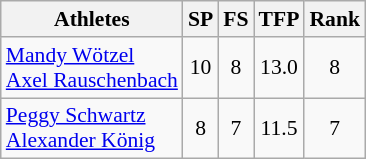<table class="wikitable" border="1" style="font-size:90%">
<tr>
<th>Athletes</th>
<th>SP</th>
<th>FS</th>
<th>TFP</th>
<th>Rank</th>
</tr>
<tr align=center>
<td align=left><a href='#'>Mandy Wötzel</a><br><a href='#'>Axel Rauschenbach</a></td>
<td>10</td>
<td>8</td>
<td>13.0</td>
<td>8</td>
</tr>
<tr align=center>
<td align=left><a href='#'>Peggy Schwartz</a><br><a href='#'>Alexander König</a></td>
<td>8</td>
<td>7</td>
<td>11.5</td>
<td>7</td>
</tr>
</table>
